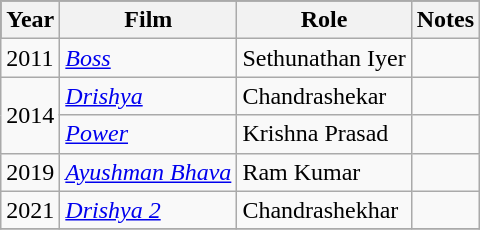<table class="wikitable sortable">
<tr style="background:#000;">
<th scope="col">Year</th>
<th scope="col">Film</th>
<th scope="col">Role</th>
<th scope="col">Notes</th>
</tr>
<tr>
<td>2011</td>
<td><em><a href='#'>Boss</a></em></td>
<td>Sethunathan Iyer</td>
<td></td>
</tr>
<tr>
<td rowspan="2">2014</td>
<td><em><a href='#'>Drishya</a></em></td>
<td>Chandrashekar</td>
<td></td>
</tr>
<tr>
<td><em><a href='#'>Power</a></em></td>
<td>Krishna Prasad</td>
<td></td>
</tr>
<tr>
<td>2019</td>
<td><em><a href='#'>Ayushman Bhava</a></em></td>
<td>Ram Kumar</td>
<td></td>
</tr>
<tr>
<td>2021</td>
<td><em><a href='#'>Drishya 2</a></em></td>
<td>Chandrashekhar</td>
<td></td>
</tr>
<tr>
</tr>
</table>
